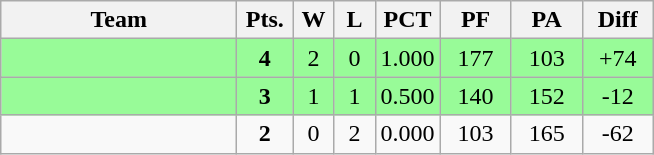<table class=wikitable>
<tr>
<th width=150px>Team</th>
<th width=30px>Pts.</th>
<th width=20px>W</th>
<th width=20px>L</th>
<th>PCT</th>
<th width=40px>PF</th>
<th width=40px>PA</th>
<th width=40px>Diff</th>
</tr>
<tr align=center bgcolor="#98fb98">
<td align=left></td>
<td><strong>4</strong></td>
<td>2</td>
<td>0</td>
<td>1.000</td>
<td>177</td>
<td>103</td>
<td>+74</td>
</tr>
<tr align=center bgcolor="#98fb98">
<td align=left></td>
<td><strong>3</strong></td>
<td>1</td>
<td>1</td>
<td>0.500</td>
<td>140</td>
<td>152</td>
<td>-12</td>
</tr>
<tr align=center>
<td align=left></td>
<td><strong>2</strong></td>
<td>0</td>
<td>2</td>
<td>0.000</td>
<td>103</td>
<td>165</td>
<td>-62</td>
</tr>
</table>
